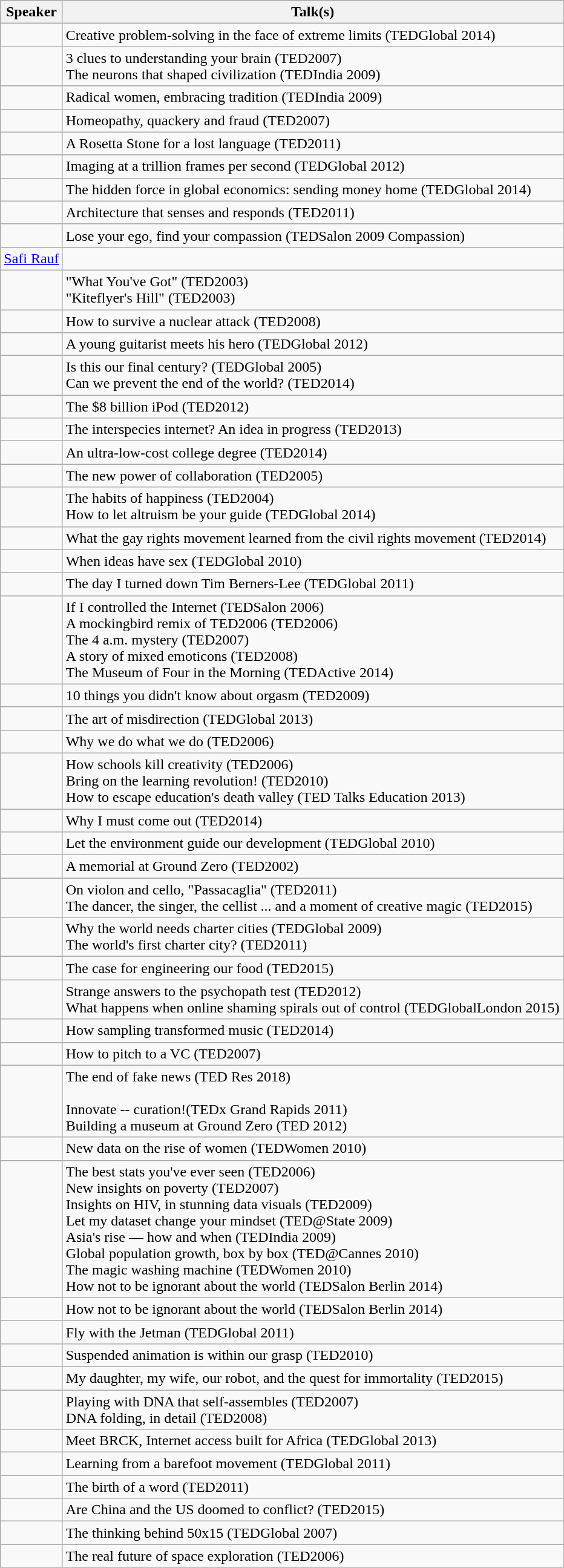<table class='wikitable sortable'>
<tr>
<th>Speaker</th>
<th>Talk(s)</th>
</tr>
<tr>
<td></td>
<td>Creative problem-solving in the face of extreme limits (TEDGlobal 2014)</td>
</tr>
<tr>
<td></td>
<td>3 clues to understanding your brain (TED2007)<br> The neurons that shaped civilization (TEDIndia 2009)</td>
</tr>
<tr>
<td></td>
<td>Radical women, embracing tradition (TEDIndia 2009)</td>
</tr>
<tr>
<td></td>
<td>Homeopathy, quackery and fraud (TED2007)</td>
</tr>
<tr>
<td></td>
<td>A Rosetta Stone for a lost language (TED2011)</td>
</tr>
<tr>
<td></td>
<td>Imaging at a trillion frames per second (TEDGlobal 2012)</td>
</tr>
<tr>
<td></td>
<td>The hidden force in global economics: sending money home (TEDGlobal 2014)</td>
</tr>
<tr>
<td></td>
<td>Architecture that senses and responds (TED2011)</td>
</tr>
<tr>
<td></td>
<td>Lose your ego, find your compassion (TEDSalon 2009 Compassion)</td>
</tr>
<tr>
<td><a href='#'>Safi Rauf</a></td>
<td></td>
</tr>
<tr>
<td></td>
<td>"What You've Got" (TED2003)<br> "Kiteflyer's Hill" (TED2003)</td>
</tr>
<tr>
<td></td>
<td>How to survive a nuclear attack (TED2008)</td>
</tr>
<tr>
<td></td>
<td>A young guitarist meets his hero (TEDGlobal 2012)</td>
</tr>
<tr>
<td></td>
<td>Is this our final century? (TEDGlobal 2005)<br> Can we prevent the end of the world? (TED2014)</td>
</tr>
<tr>
<td></td>
<td>The $8 billion iPod (TED2012)</td>
</tr>
<tr>
<td></td>
<td>The interspecies internet? An idea in progress (TED2013)</td>
</tr>
<tr>
<td></td>
<td>An ultra-low-cost college degree (TED2014)</td>
</tr>
<tr>
<td></td>
<td>The new power of collaboration (TED2005)</td>
</tr>
<tr>
<td></td>
<td>The habits of happiness (TED2004)<br> How to let altruism be your guide (TEDGlobal 2014)</td>
</tr>
<tr>
<td></td>
<td>What the gay rights movement learned from the civil rights movement (TED2014)</td>
</tr>
<tr>
<td></td>
<td>When ideas have sex (TEDGlobal 2010)</td>
</tr>
<tr>
<td></td>
<td>The day I turned down Tim Berners-Lee (TEDGlobal 2011)</td>
</tr>
<tr>
<td></td>
<td>If I controlled the Internet (TEDSalon 2006)<br> A mockingbird remix of TED2006 (TED2006)<br> The 4 a.m. mystery (TED2007)<br> A story of mixed emoticons (TED2008)<br> The Museum of Four in the Morning (TEDActive 2014)</td>
</tr>
<tr>
<td></td>
<td>10 things you didn't know about orgasm (TED2009)</td>
</tr>
<tr>
<td></td>
<td>The art of misdirection (TEDGlobal 2013)</td>
</tr>
<tr>
<td></td>
<td>Why we do what we do (TED2006)</td>
</tr>
<tr>
<td></td>
<td>How schools kill creativity (TED2006)<br> Bring on the learning revolution! (TED2010)<br> How to escape education's death valley (TED Talks Education 2013)</td>
</tr>
<tr>
<td></td>
<td>Why I must come out (TED2014)</td>
</tr>
<tr>
<td></td>
<td>Let the environment guide our development (TEDGlobal 2010)</td>
</tr>
<tr>
<td></td>
<td>A memorial at Ground Zero (TED2002)</td>
</tr>
<tr>
<td></td>
<td>On violon and cello, "Passacaglia" (TED2011)<br> The dancer, the singer, the cellist ... and a moment of creative magic (TED2015)</td>
</tr>
<tr>
<td></td>
<td>Why the world needs charter cities (TEDGlobal 2009)<br> The world's first charter city? (TED2011)</td>
</tr>
<tr>
<td></td>
<td>The case for engineering our food (TED2015)</td>
</tr>
<tr>
<td></td>
<td>Strange answers to the psychopath test (TED2012)<br> What happens when online shaming spirals out of control (TEDGlobalLondon 2015)</td>
</tr>
<tr>
<td></td>
<td>How sampling transformed music (TED2014)</td>
</tr>
<tr>
<td></td>
<td>How to pitch to a VC (TED2007)</td>
</tr>
<tr>
<td></td>
<td>The end of fake news (TED Res 2018)<br><br>Innovate -- curation!(TEDx Grand Rapids 2011)<br>Building a museum at Ground Zero (TED 2012)</td>
</tr>
<tr>
<td></td>
<td>New data on the rise of women (TEDWomen 2010)</td>
</tr>
<tr>
<td></td>
<td>The best stats you've ever seen (TED2006)<br>New insights on poverty (TED2007)<br>Insights on HIV, in stunning data visuals (TED2009)<br>Let my dataset change your mindset (TED@State 2009)<br>Asia's rise — how and when (TEDIndia 2009)<br>Global population growth, box by box (TED@Cannes 2010)<br>The magic washing machine (TEDWomen 2010)<br>How not to be ignorant about the world (TEDSalon Berlin 2014)</td>
</tr>
<tr>
<td></td>
<td>How not to be ignorant about the world (TEDSalon Berlin 2014)</td>
</tr>
<tr>
<td></td>
<td>Fly with the Jetman (TEDGlobal 2011)</td>
</tr>
<tr>
<td></td>
<td>Suspended animation is within our grasp (TED2010)</td>
</tr>
<tr>
<td></td>
<td>My daughter, my wife, our robot, and the quest for immortality (TED2015)</td>
</tr>
<tr>
<td></td>
<td>Playing with DNA that self-assembles (TED2007)<br> DNA folding, in detail (TED2008)</td>
</tr>
<tr>
<td></td>
<td>Meet BRCK, Internet access built for Africa (TEDGlobal 2013)</td>
</tr>
<tr>
<td></td>
<td>Learning from a barefoot movement (TEDGlobal 2011)</td>
</tr>
<tr>
<td></td>
<td>The birth of a word (TED2011)</td>
</tr>
<tr>
<td></td>
<td>Are China and the US doomed to conflict? (TED2015)</td>
</tr>
<tr>
<td></td>
<td>The thinking behind 50x15 (TEDGlobal 2007)</td>
</tr>
<tr>
<td></td>
<td>The real future of space exploration (TED2006)</td>
</tr>
</table>
